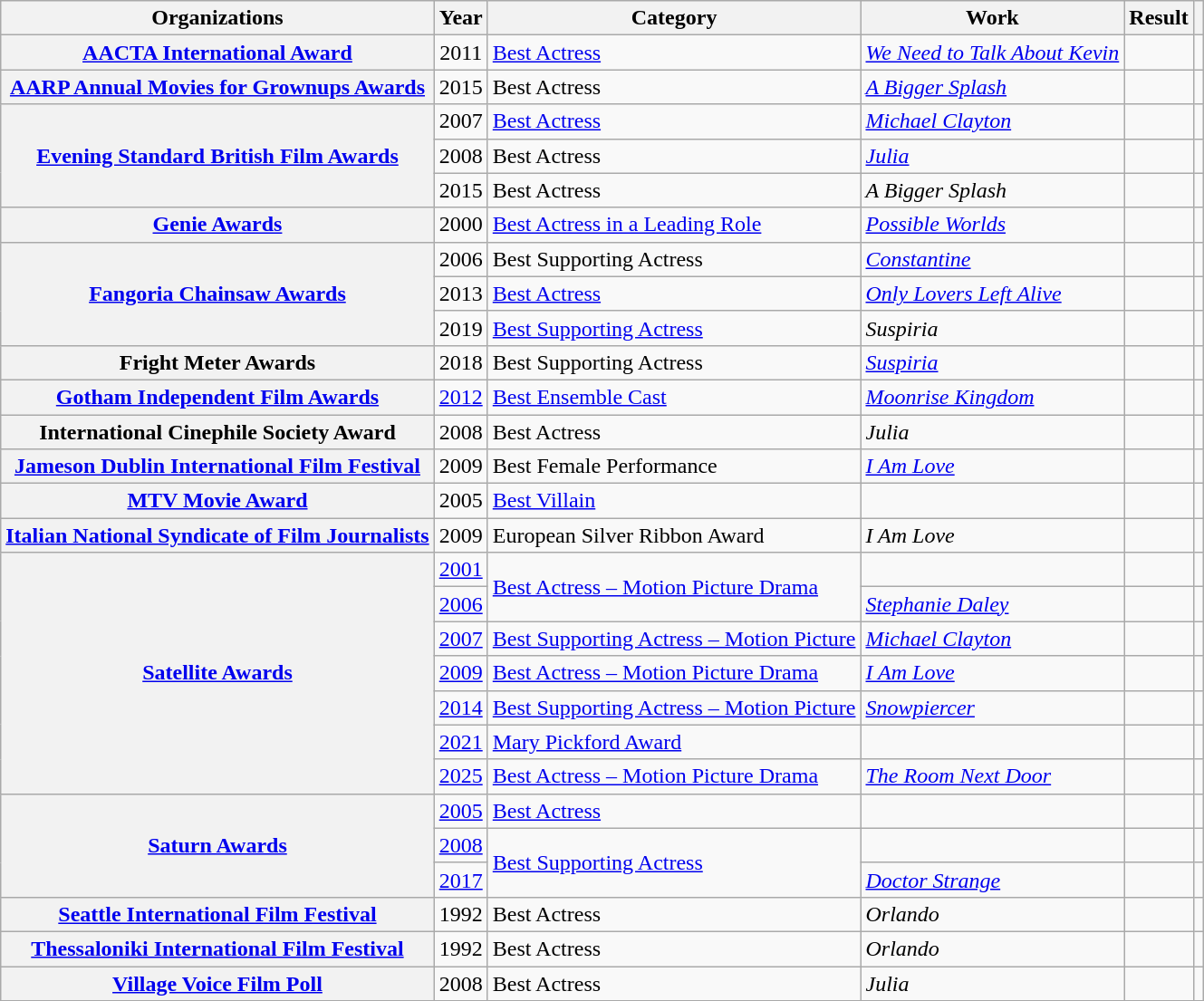<table class= "wikitable plainrowheaders sortable">
<tr>
<th>Organizations</th>
<th scope="col">Year</th>
<th scope="col">Category</th>
<th scope="col">Work</th>
<th scope="col">Result</th>
<th scope="col" class="unsortable"></th>
</tr>
<tr>
<th scope="row" rowspan="1"><a href='#'>AACTA International Award</a></th>
<td style="text-align:center;">2011</td>
<td><a href='#'>Best Actress</a></td>
<td><em><a href='#'>We Need to Talk About Kevin</a></em></td>
<td></td>
<td style="text-align:center;"></td>
</tr>
<tr>
<th scope="row" rowspan="1"><a href='#'>AARP Annual Movies for Grownups Awards</a></th>
<td style="text-align:center;">2015</td>
<td>Best Actress</td>
<td><em><a href='#'>A Bigger Splash</a></em></td>
<td></td>
<td style="text-align:center;"></td>
</tr>
<tr>
<th scope="row" rowspan="3"><a href='#'>Evening Standard British Film Awards</a></th>
<td style="text-align:center;">2007</td>
<td><a href='#'>Best Actress</a></td>
<td><em><a href='#'>Michael Clayton</a></em></td>
<td></td>
<td style="text-align:center;"></td>
</tr>
<tr>
<td style="text-align:center;">2008</td>
<td>Best Actress</td>
<td><em><a href='#'>Julia</a></em></td>
<td></td>
<td style="text-align:center;"></td>
</tr>
<tr>
<td style="text-align:center;">2015</td>
<td>Best Actress</td>
<td><em>A Bigger Splash</em></td>
<td></td>
<td style="text-align:center;"></td>
</tr>
<tr>
<th scope="row" rowspan="1"><a href='#'>Genie Awards</a></th>
<td style="text-align:center;">2000</td>
<td><a href='#'>Best Actress in a Leading Role</a></td>
<td><em><a href='#'>Possible Worlds</a></em></td>
<td></td>
<td style="text-align:center;"></td>
</tr>
<tr>
<th scope="row" rowspan="3"><a href='#'>Fangoria Chainsaw Awards</a></th>
<td style="text-align:center;">2006</td>
<td>Best Supporting Actress</td>
<td><em><a href='#'>Constantine</a></em></td>
<td></td>
<td style="text-align:center;"></td>
</tr>
<tr>
<td style="text-align:center;">2013</td>
<td><a href='#'>Best Actress</a></td>
<td><em><a href='#'>Only Lovers Left Alive</a></em></td>
<td></td>
<td style="text-align:center;"></td>
</tr>
<tr>
<td style="text-align:center;">2019</td>
<td><a href='#'>Best Supporting Actress</a></td>
<td><em>Suspiria</em></td>
<td></td>
<td style="text-align:center;"></td>
</tr>
<tr>
<th scope="row" rowspan="1">Fright Meter Awards</th>
<td style="text-align:center;">2018</td>
<td>Best Supporting Actress</td>
<td><em><a href='#'>Suspiria</a></em></td>
<td></td>
<td style="text-align:center;"></td>
</tr>
<tr>
<th scope="row" rowspan="1"><a href='#'>Gotham Independent Film Awards</a></th>
<td style="text-align:center;"><a href='#'>2012</a></td>
<td><a href='#'>Best Ensemble Cast</a></td>
<td><em><a href='#'>Moonrise Kingdom</a></em></td>
<td></td>
<td style="text-align:center;"></td>
</tr>
<tr>
<th scope="row" rowspan="1">International Cinephile Society Award</th>
<td style="text-align:center;">2008</td>
<td>Best Actress</td>
<td><em>Julia</em></td>
<td></td>
<td style="text-align:center;"></td>
</tr>
<tr>
<th scope="row" rowspan="1"><a href='#'>Jameson Dublin International Film Festival</a></th>
<td style="text-align:center;">2009</td>
<td>Best Female Performance</td>
<td><em><a href='#'>I Am Love</a></em></td>
<td></td>
<td style="text-align:center;"></td>
</tr>
<tr>
<th scope="row" rowspan="1"><a href='#'>MTV Movie Award</a></th>
<td style="text-align:center;">2005</td>
<td><a href='#'>Best Villain</a></td>
<td><em></em></td>
<td></td>
<td style="text-align:center;"></td>
</tr>
<tr>
<th scope="row" rowspan="1"><a href='#'>Italian National Syndicate of Film Journalists</a></th>
<td style="text-align:center;">2009</td>
<td>European Silver Ribbon Award</td>
<td><em>I Am Love</em></td>
<td></td>
<td style="text-align:center;"></td>
</tr>
<tr>
<th scope="row" rowspan="7"><a href='#'>Satellite Awards</a></th>
<td style="text-align:center;"><a href='#'>2001</a></td>
<td rowspan=2><a href='#'>Best Actress – Motion Picture Drama</a></td>
<td><em></em></td>
<td></td>
<td style="text-align:center;"></td>
</tr>
<tr>
<td style="text-align:center;"><a href='#'>2006</a></td>
<td><em><a href='#'>Stephanie Daley</a></em></td>
<td></td>
<td style="text-align:center;"></td>
</tr>
<tr>
<td style="text-align:center;"><a href='#'>2007</a></td>
<td><a href='#'>Best Supporting Actress – Motion Picture</a></td>
<td><em><a href='#'>Michael Clayton</a></em></td>
<td></td>
<td style="text-align:center;"></td>
</tr>
<tr>
<td style="text-align:center;"><a href='#'>2009</a></td>
<td><a href='#'>Best Actress – Motion Picture Drama</a></td>
<td><em><a href='#'>I Am Love</a></em></td>
<td></td>
<td style="text-align:center;"></td>
</tr>
<tr>
<td style="text-align:center;"><a href='#'>2014</a></td>
<td><a href='#'>Best Supporting Actress – Motion Picture</a></td>
<td><em><a href='#'>Snowpiercer</a></em></td>
<td></td>
<td style="text-align:center;"></td>
</tr>
<tr>
<td style="text-align:center;"><a href='#'>2021</a></td>
<td><a href='#'>Mary Pickford Award</a></td>
<td></td>
<td></td>
<td style="text-align:center;"></td>
</tr>
<tr>
<td style="text-align:center;"><a href='#'>2025</a></td>
<td><a href='#'>Best Actress – Motion Picture Drama</a></td>
<td><em><a href='#'>The Room Next Door</a></em></td>
<td></td>
<td style="text-align:center;"></td>
</tr>
<tr>
<th scope="row" rowspan="3"><a href='#'>Saturn Awards</a></th>
<td style="text-align:center;"><a href='#'>2005</a></td>
<td><a href='#'>Best Actress</a></td>
<td><em></em></td>
<td></td>
<td style="text-align:center;"></td>
</tr>
<tr>
<td style="text-align:center;"><a href='#'>2008</a></td>
<td rowspan=2><a href='#'>Best Supporting Actress</a></td>
<td><em></em></td>
<td></td>
<td style="text-align:center;"></td>
</tr>
<tr>
<td style="text-align:center;"><a href='#'>2017</a></td>
<td><em><a href='#'>Doctor Strange</a></em></td>
<td></td>
<td style="text-align:center;"></td>
</tr>
<tr>
<th scope="row" rowspan="1"><a href='#'>Seattle International Film Festival</a></th>
<td style="text-align:center;">1992</td>
<td>Best Actress</td>
<td><em>Orlando</em></td>
<td></td>
<td style="text-align:center;"></td>
</tr>
<tr>
<th scope="row" rowspan="1"><a href='#'>Thessaloniki International Film Festival</a></th>
<td style="text-align:center;">1992</td>
<td>Best Actress</td>
<td><em>Orlando</em></td>
<td></td>
<td style="text-align:center;"></td>
</tr>
<tr>
<th scope="row" rowspan="1"><a href='#'>Village Voice Film Poll</a></th>
<td style="text-align:center;">2008</td>
<td>Best Actress</td>
<td><em>Julia</em></td>
<td></td>
<td style="text-align:center;"></td>
</tr>
<tr>
</tr>
</table>
